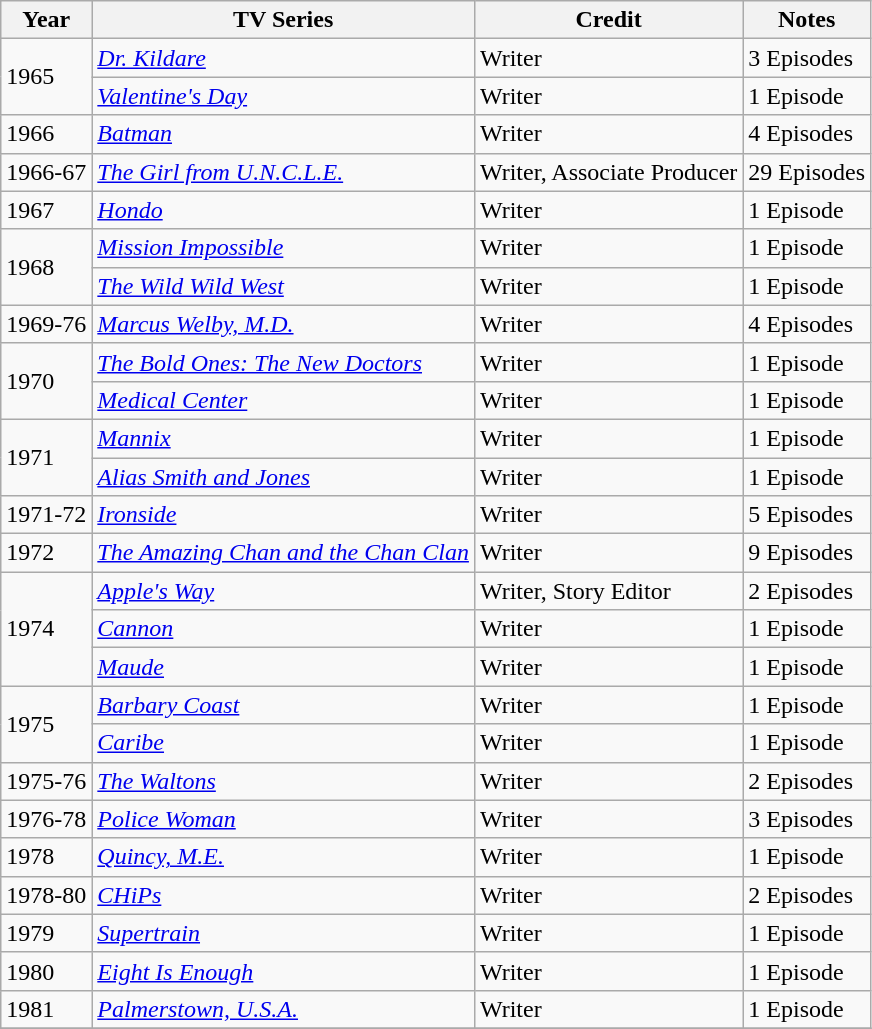<table class="wikitable">
<tr>
<th>Year</th>
<th>TV Series</th>
<th>Credit</th>
<th>Notes</th>
</tr>
<tr>
<td rowspan=2>1965</td>
<td><em><a href='#'>Dr. Kildare</a></em></td>
<td>Writer</td>
<td>3 Episodes</td>
</tr>
<tr>
<td><em><a href='#'>Valentine's Day</a></em></td>
<td>Writer</td>
<td>1 Episode</td>
</tr>
<tr>
<td>1966</td>
<td><em><a href='#'>Batman</a></em></td>
<td>Writer</td>
<td>4 Episodes</td>
</tr>
<tr>
<td>1966-67</td>
<td><em><a href='#'>The Girl from U.N.C.L.E.</a></em></td>
<td>Writer, Associate Producer</td>
<td>29 Episodes</td>
</tr>
<tr>
<td>1967</td>
<td><em><a href='#'>Hondo</a></em></td>
<td>Writer</td>
<td>1 Episode</td>
</tr>
<tr>
<td rowspan=2>1968</td>
<td><em><a href='#'>Mission Impossible</a></em></td>
<td>Writer</td>
<td>1 Episode</td>
</tr>
<tr>
<td><em><a href='#'>The Wild Wild West</a></em></td>
<td>Writer</td>
<td>1 Episode</td>
</tr>
<tr>
<td>1969-76</td>
<td><em><a href='#'>Marcus Welby, M.D.</a></em></td>
<td>Writer</td>
<td>4 Episodes</td>
</tr>
<tr>
<td rowspan=2>1970</td>
<td><em><a href='#'>The Bold Ones: The New Doctors</a></em></td>
<td>Writer</td>
<td>1 Episode</td>
</tr>
<tr>
<td><em><a href='#'>Medical Center</a></em></td>
<td>Writer</td>
<td>1 Episode</td>
</tr>
<tr>
<td rowspan=2>1971</td>
<td><em><a href='#'>Mannix</a></em></td>
<td>Writer</td>
<td>1 Episode</td>
</tr>
<tr>
<td><em><a href='#'>Alias Smith and Jones</a></em></td>
<td>Writer</td>
<td>1 Episode</td>
</tr>
<tr>
<td>1971-72</td>
<td><em><a href='#'>Ironside</a></em></td>
<td>Writer</td>
<td>5 Episodes</td>
</tr>
<tr>
<td>1972</td>
<td><em><a href='#'>The Amazing Chan and the Chan Clan</a></em></td>
<td>Writer</td>
<td>9 Episodes</td>
</tr>
<tr>
<td rowspan=3>1974</td>
<td><em><a href='#'>Apple's Way</a></em></td>
<td>Writer, Story Editor</td>
<td>2 Episodes</td>
</tr>
<tr>
<td><em><a href='#'>Cannon</a></em></td>
<td>Writer</td>
<td>1 Episode</td>
</tr>
<tr>
<td><em><a href='#'>Maude</a></em></td>
<td>Writer</td>
<td>1 Episode</td>
</tr>
<tr>
<td rowspan=2>1975</td>
<td><em><a href='#'>Barbary Coast</a></em></td>
<td>Writer</td>
<td>1 Episode</td>
</tr>
<tr>
<td><em><a href='#'>Caribe</a></em></td>
<td>Writer</td>
<td>1 Episode</td>
</tr>
<tr>
<td>1975-76</td>
<td><em><a href='#'>The Waltons</a></em></td>
<td>Writer</td>
<td>2 Episodes</td>
</tr>
<tr>
<td>1976-78</td>
<td><em><a href='#'>Police Woman</a></em></td>
<td>Writer</td>
<td>3 Episodes</td>
</tr>
<tr>
<td>1978</td>
<td><em><a href='#'>Quincy, M.E.</a></em></td>
<td>Writer</td>
<td>1 Episode</td>
</tr>
<tr>
<td>1978-80</td>
<td><em><a href='#'>CHiPs</a></em></td>
<td>Writer</td>
<td>2 Episodes</td>
</tr>
<tr>
<td>1979</td>
<td><em><a href='#'>Supertrain</a></em></td>
<td>Writer</td>
<td>1 Episode</td>
</tr>
<tr>
<td>1980</td>
<td><em><a href='#'>Eight Is Enough</a></em></td>
<td>Writer</td>
<td>1 Episode</td>
</tr>
<tr>
<td>1981</td>
<td><em><a href='#'>Palmerstown, U.S.A.</a></em></td>
<td>Writer</td>
<td>1 Episode</td>
</tr>
<tr>
</tr>
</table>
